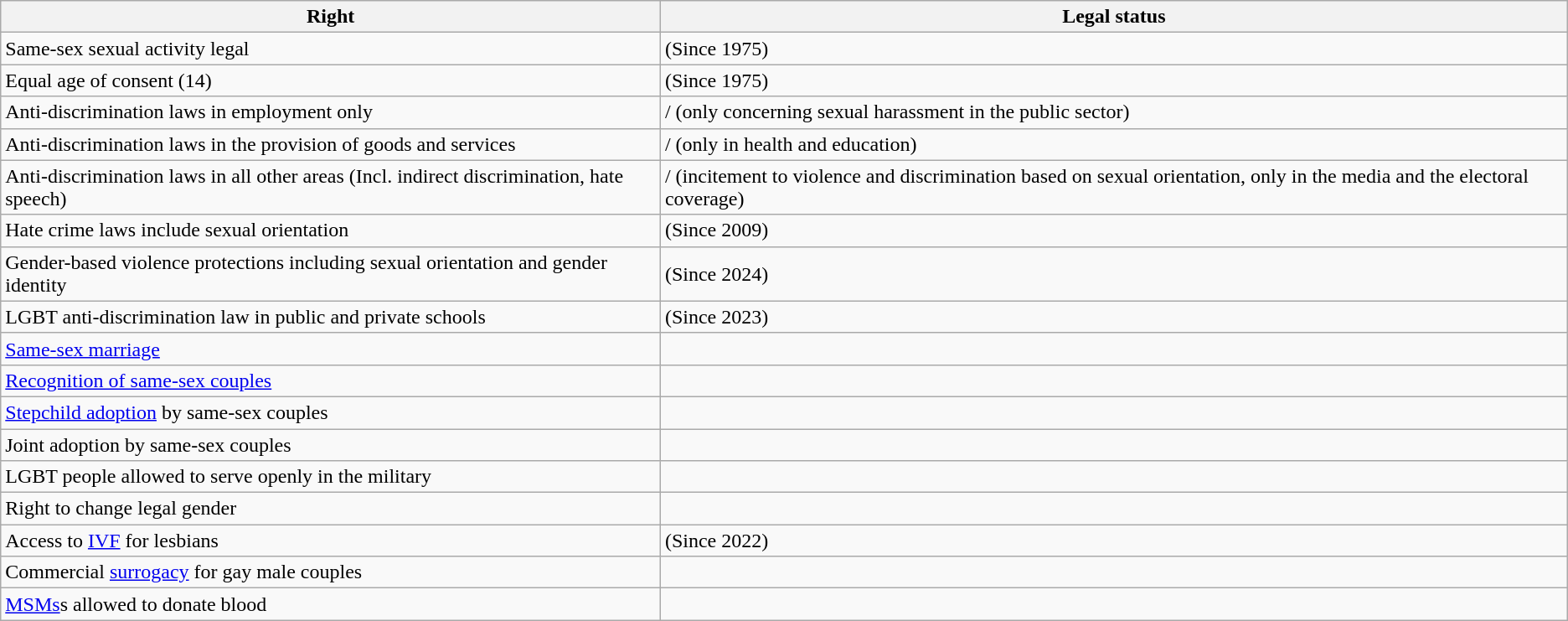<table class="wikitable">
<tr>
<th>Right</th>
<th>Legal status</th>
</tr>
<tr>
<td>Same-sex sexual activity legal</td>
<td> (Since 1975)</td>
</tr>
<tr>
<td>Equal age of consent (14)</td>
<td> (Since 1975)</td>
</tr>
<tr>
<td>Anti-discrimination laws in employment only</td>
<td>/ (only concerning sexual harassment in the public sector)</td>
</tr>
<tr>
<td>Anti-discrimination laws in the provision of goods and services</td>
<td>/ (only in health and education)</td>
</tr>
<tr>
<td>Anti-discrimination laws in all other areas (Incl. indirect discrimination, hate speech)</td>
<td>/ (incitement to violence and discrimination based on sexual orientation, only in the media and the electoral coverage)</td>
</tr>
<tr>
<td>Hate crime laws include sexual orientation</td>
<td> (Since 2009)</td>
</tr>
<tr>
<td>Gender-based violence protections including sexual orientation and gender identity</td>
<td> (Since 2024)</td>
</tr>
<tr>
<td>LGBT anti-discrimination law in public and private schools</td>
<td>  (Since 2023)</td>
</tr>
<tr>
<td><a href='#'>Same-sex marriage</a></td>
<td></td>
</tr>
<tr>
<td><a href='#'>Recognition of same-sex couples</a></td>
<td></td>
</tr>
<tr>
<td><a href='#'>Stepchild adoption</a> by same-sex couples</td>
<td></td>
</tr>
<tr>
<td>Joint adoption by same-sex couples</td>
<td></td>
</tr>
<tr>
<td>LGBT people allowed to serve openly in the military</td>
<td></td>
</tr>
<tr>
<td>Right to change legal gender</td>
<td></td>
</tr>
<tr>
<td>Access to <a href='#'>IVF</a> for lesbians</td>
<td> (Since 2022)</td>
</tr>
<tr>
<td>Commercial <a href='#'>surrogacy</a> for gay male couples</td>
<td></td>
</tr>
<tr>
<td><a href='#'>MSMs</a>s allowed to donate blood</td>
<td></td>
</tr>
</table>
